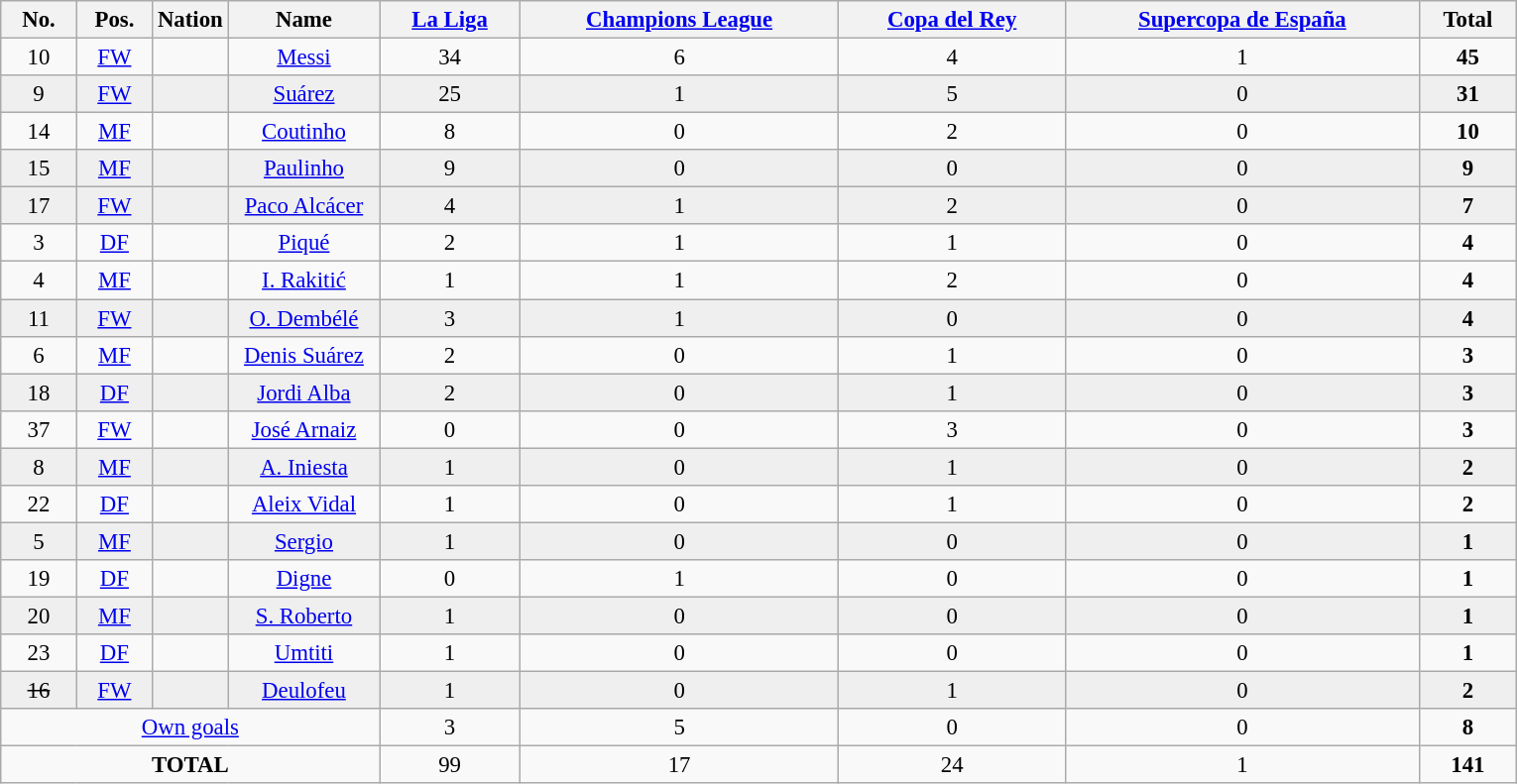<table class="wikitable sortable" style="font-size: 95%; text-align: center;">
<tr>
<th width="5%">No.</th>
<th width="5%">Pos.</th>
<th width="5%">Nation</th>
<th width="10%">Name</th>
<th><a href='#'>La Liga</a></th>
<th><a href='#'>Champions League</a></th>
<th><a href='#'>Copa del Rey</a></th>
<th><a href='#'>Supercopa de España</a></th>
<th>Total</th>
</tr>
<tr>
<td>10</td>
<td><a href='#'>FW</a></td>
<td></td>
<td><a href='#'>Messi</a></td>
<td>34 </td>
<td>6 </td>
<td>4 </td>
<td>1 </td>
<td><strong>45</strong> </td>
</tr>
<tr bgcolor="#efefef">
<td>9</td>
<td><a href='#'>FW</a></td>
<td></td>
<td><a href='#'>Suárez</a></td>
<td>25 </td>
<td>1 </td>
<td>5 </td>
<td>0 </td>
<td><strong>31</strong> </td>
</tr>
<tr>
<td>14</td>
<td><a href='#'>MF</a></td>
<td></td>
<td><a href='#'>Coutinho</a></td>
<td>8 </td>
<td>0 </td>
<td>2 </td>
<td>0 </td>
<td><strong>10</strong> </td>
</tr>
<tr bgcolor="#efefef">
<td>15</td>
<td><a href='#'>MF</a></td>
<td></td>
<td><a href='#'>Paulinho</a></td>
<td>9 </td>
<td>0 </td>
<td>0 </td>
<td>0 </td>
<td><strong>9</strong> </td>
</tr>
<tr bgcolor="#efefef">
<td>17</td>
<td><a href='#'>FW</a></td>
<td></td>
<td><a href='#'>Paco Alcácer</a></td>
<td>4 </td>
<td>1 </td>
<td>2 </td>
<td>0 </td>
<td><strong>7</strong> </td>
</tr>
<tr>
<td>3</td>
<td><a href='#'>DF</a></td>
<td></td>
<td><a href='#'>Piqué</a></td>
<td>2 </td>
<td>1 </td>
<td>1 </td>
<td>0 </td>
<td><strong>4</strong> </td>
</tr>
<tr>
<td>4</td>
<td><a href='#'>MF</a></td>
<td></td>
<td><a href='#'>I. Rakitić</a></td>
<td>1 </td>
<td>1 </td>
<td>2 </td>
<td>0 </td>
<td><strong>4</strong> </td>
</tr>
<tr bgcolor="#efefef">
<td>11</td>
<td><a href='#'>FW</a></td>
<td></td>
<td><a href='#'>O. Dembélé</a></td>
<td>3 </td>
<td>1 </td>
<td>0 </td>
<td>0 </td>
<td><strong>4</strong> </td>
</tr>
<tr>
<td>6</td>
<td><a href='#'>MF</a></td>
<td></td>
<td><a href='#'>Denis Suárez</a></td>
<td>2 </td>
<td>0 </td>
<td>1 </td>
<td>0 </td>
<td><strong>3</strong> </td>
</tr>
<tr bgcolor="#efefef">
<td>18</td>
<td><a href='#'>DF</a></td>
<td></td>
<td><a href='#'>Jordi Alba</a></td>
<td>2 </td>
<td>0 </td>
<td>1 </td>
<td>0 </td>
<td><strong>3</strong> </td>
</tr>
<tr>
<td>37</td>
<td><a href='#'>FW</a></td>
<td></td>
<td><a href='#'>José Arnaiz</a></td>
<td>0 </td>
<td>0 </td>
<td>3 </td>
<td>0 </td>
<td><strong>3</strong> </td>
</tr>
<tr bgcolor="#efefef">
<td>8</td>
<td><a href='#'>MF</a></td>
<td></td>
<td><a href='#'>A. Iniesta</a></td>
<td>1 </td>
<td>0 </td>
<td>1 </td>
<td>0 </td>
<td><strong>2</strong> </td>
</tr>
<tr>
<td>22</td>
<td><a href='#'>DF</a></td>
<td></td>
<td><a href='#'>Aleix Vidal</a></td>
<td>1 </td>
<td>0 </td>
<td>1 </td>
<td>0 </td>
<td><strong>2</strong> </td>
</tr>
<tr bgcolor="#efefef">
<td>5</td>
<td><a href='#'>MF</a></td>
<td></td>
<td><a href='#'>Sergio</a></td>
<td>1 </td>
<td>0 </td>
<td>0 </td>
<td>0 </td>
<td><strong>1</strong> </td>
</tr>
<tr>
<td>19</td>
<td><a href='#'>DF</a></td>
<td></td>
<td><a href='#'>Digne</a></td>
<td>0 </td>
<td>1 </td>
<td>0 </td>
<td>0 </td>
<td><strong>1</strong> </td>
</tr>
<tr bgcolor="#efefef">
<td>20</td>
<td><a href='#'>MF</a></td>
<td></td>
<td><a href='#'>S. Roberto</a></td>
<td>1 </td>
<td>0 </td>
<td>0 </td>
<td>0 </td>
<td><strong>1</strong> </td>
</tr>
<tr>
<td>23</td>
<td><a href='#'>DF</a></td>
<td></td>
<td><a href='#'>Umtiti</a></td>
<td>1 </td>
<td>0 </td>
<td>0 </td>
<td>0 </td>
<td><strong>1</strong> </td>
</tr>
<tr bgcolor="#efefef">
<td><s>16</s></td>
<td><a href='#'>FW</a></td>
<td></td>
<td><a href='#'>Deulofeu</a></td>
<td>1 </td>
<td>0 </td>
<td>1 </td>
<td>0 </td>
<td><strong>2</strong> </td>
</tr>
<tr>
<td colspan=4><a href='#'>Own goals</a></td>
<td>3 </td>
<td>5 </td>
<td>0 </td>
<td>0 </td>
<td><strong>8</strong> </td>
</tr>
<tr>
<td colspan=4><strong>TOTAL</strong></td>
<td>99 </td>
<td>17 </td>
<td>24 </td>
<td>1 </td>
<td><strong>141</strong> </td>
</tr>
</table>
